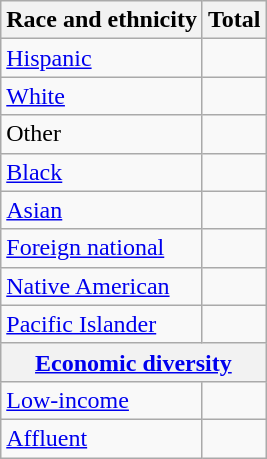<table class="wikitable floatright sortable collapsible"; text-align:right; font-size:80%;">
<tr>
<th>Race and ethnicity</th>
<th colspan="2" data-sort-type=number>Total</th>
</tr>
<tr>
<td><a href='#'>Hispanic</a></td>
<td align=right></td>
</tr>
<tr>
<td><a href='#'>White</a></td>
<td align=right></td>
</tr>
<tr>
<td>Other</td>
<td align=right></td>
</tr>
<tr>
<td><a href='#'>Black</a></td>
<td align=right></td>
</tr>
<tr>
<td><a href='#'>Asian</a></td>
<td align=right></td>
</tr>
<tr>
<td><a href='#'>Foreign national</a></td>
<td align=right></td>
</tr>
<tr>
<td><a href='#'>Native American</a></td>
<td align=right></td>
</tr>
<tr>
<td><a href='#'>Pacific Islander</a></td>
<td align=right></td>
</tr>
<tr>
<th colspan="4" data-sort-type=number><a href='#'>Economic diversity</a></th>
</tr>
<tr>
<td><a href='#'>Low-income</a></td>
<td align=right></td>
</tr>
<tr>
<td><a href='#'>Affluent</a></td>
<td align=right></td>
</tr>
</table>
